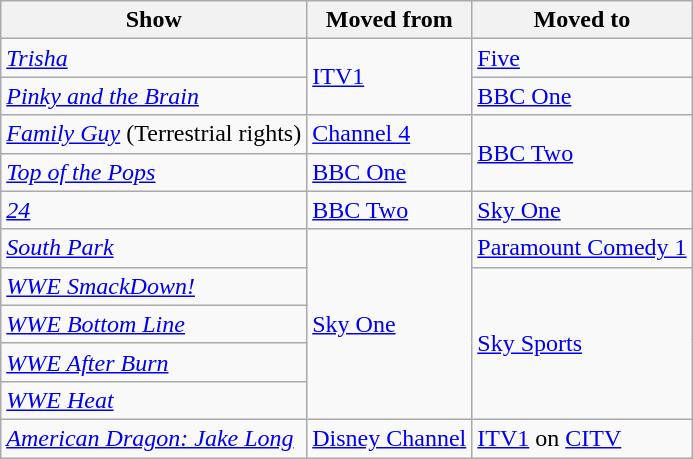<table class="wikitable">
<tr>
<th>Show</th>
<th>Moved from</th>
<th>Moved to</th>
</tr>
<tr>
<td><em><a href='#'>Trisha</a></em></td>
<td rowspan=2><a href='#'>ITV1</a></td>
<td><a href='#'>Five</a></td>
</tr>
<tr>
<td><em><a href='#'>Pinky and the Brain</a></em></td>
<td><a href='#'>BBC One</a></td>
</tr>
<tr>
<td><em><a href='#'>Family Guy</a></em> (Terrestrial rights)</td>
<td><a href='#'>Channel 4</a></td>
<td rowspan=2><a href='#'>BBC Two</a></td>
</tr>
<tr>
<td><em><a href='#'>Top of the Pops</a></em></td>
<td><a href='#'>BBC One</a></td>
</tr>
<tr>
<td><em><a href='#'>24</a></em></td>
<td><a href='#'>BBC Two</a></td>
<td><a href='#'>Sky One</a></td>
</tr>
<tr>
<td><em><a href='#'>South Park</a></em></td>
<td rowspan=5><a href='#'>Sky One</a></td>
<td><a href='#'>Paramount Comedy 1</a></td>
</tr>
<tr>
<td><em><a href='#'>WWE SmackDown!</a></em></td>
<td rowspan=4><a href='#'>Sky Sports</a></td>
</tr>
<tr>
<td><em><a href='#'>WWE Bottom Line</a></em></td>
</tr>
<tr>
<td><em><a href='#'>WWE After Burn</a></em></td>
</tr>
<tr>
<td><em><a href='#'>WWE Heat</a></em></td>
</tr>
<tr>
<td><em><a href='#'>American Dragon: Jake Long</a></em></td>
<td><a href='#'>Disney Channel</a></td>
<td><a href='#'>ITV1</a> on <a href='#'>CITV</a></td>
</tr>
</table>
